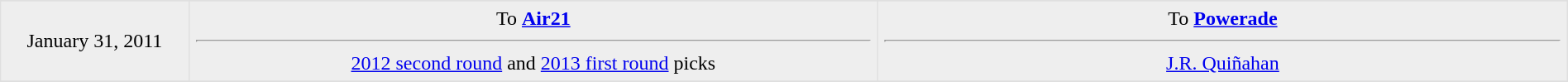<table border=1 style="border-collapse:collapse; text-align: center; width: 100%" bordercolor="#DFDFDF"  cellpadding="5">
<tr>
</tr>
<tr bgcolor="eeeeee">
<td style="width:12%">January 31, 2011</td>
<td style="width:44%" valign="top">To <strong><a href='#'>Air21</a></strong><hr><a href='#'>2012 second round</a> and <a href='#'>2013 first round</a> picks</td>
<td style="width:44%" valign="top">To <strong><a href='#'>Powerade</a></strong><hr><a href='#'>J.R. Quiñahan</a></td>
</tr>
<tr>
</tr>
</table>
